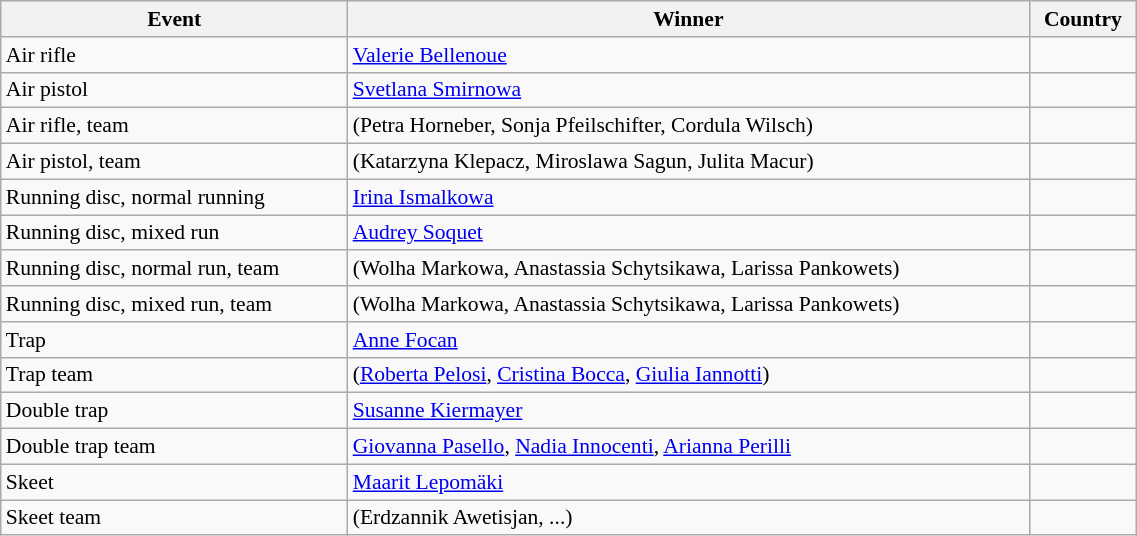<table class="wikitable sortable" width=60% style="font-size:90%; text-align:left;">
<tr>
<th>Event</th>
<th>Winner</th>
<th>Country</th>
</tr>
<tr>
<td>Air rifle</td>
<td><a href='#'>Valerie Bellenoue</a></td>
<td></td>
</tr>
<tr>
<td>Air pistol</td>
<td><a href='#'>Svetlana Smirnowa</a></td>
<td></td>
</tr>
<tr>
<td>Air rifle, team</td>
<td>(Petra Horneber, Sonja Pfeilschifter, Cordula Wilsch)</td>
<td></td>
</tr>
<tr>
<td>Air pistol, team</td>
<td>(Katarzyna Klepacz, Miroslawa Sagun, Julita Macur)</td>
<td></td>
</tr>
<tr>
<td>Running disc, normal running</td>
<td><a href='#'>Irina Ismalkowa</a></td>
<td></td>
</tr>
<tr>
<td>Running disc, mixed run</td>
<td><a href='#'>Audrey Soquet</a></td>
<td></td>
</tr>
<tr>
<td>Running disc, normal run, team</td>
<td>(Wolha Markowa, Anastassia Schytsikawa, Larissa Pankowets)</td>
<td></td>
</tr>
<tr>
<td>Running disc, mixed run, team</td>
<td>(Wolha Markowa, Anastassia Schytsikawa, Larissa Pankowets)</td>
<td></td>
</tr>
<tr>
<td>Trap</td>
<td><a href='#'>Anne Focan</a></td>
<td></td>
</tr>
<tr>
<td>Trap team</td>
<td>(<a href='#'>Roberta Pelosi</a>, <a href='#'>Cristina Bocca</a>, <a href='#'>Giulia Iannotti</a>)</td>
<td></td>
</tr>
<tr>
<td>Double trap</td>
<td><a href='#'>Susanne Kiermayer</a></td>
<td></td>
</tr>
<tr>
<td>Double trap team</td>
<td><a href='#'>Giovanna Pasello</a>, <a href='#'>Nadia Innocenti</a>, <a href='#'>Arianna Perilli</a></td>
<td></td>
</tr>
<tr>
<td>Skeet</td>
<td><a href='#'>Maarit Lepomäki</a></td>
<td></td>
</tr>
<tr>
<td>Skeet team</td>
<td>(Erdzannik Awetisjan, ...)</td>
<td></td>
</tr>
</table>
